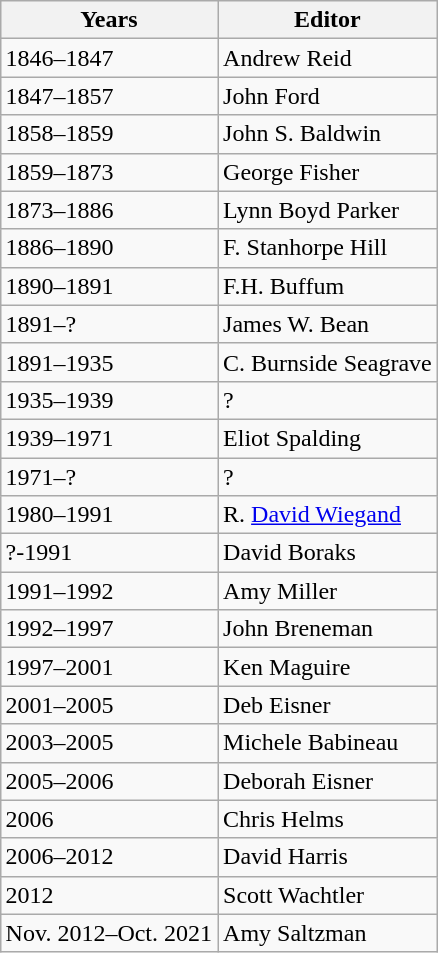<table class="wikitable" style="float: right;">
<tr>
<th>Years</th>
<th>Editor</th>
</tr>
<tr>
<td>1846–1847</td>
<td>Andrew Reid</td>
</tr>
<tr>
<td>1847–1857</td>
<td>John Ford</td>
</tr>
<tr>
<td>1858–1859</td>
<td>John S. Baldwin</td>
</tr>
<tr>
<td>1859–1873</td>
<td>George Fisher</td>
</tr>
<tr>
<td>1873–1886</td>
<td>Lynn Boyd Parker</td>
</tr>
<tr>
<td>1886–1890</td>
<td>F. Stanhorpe Hill</td>
</tr>
<tr>
<td>1890–1891</td>
<td>F.H. Buffum</td>
</tr>
<tr>
<td>1891–?</td>
<td>James W. Bean</td>
</tr>
<tr>
<td>1891–1935</td>
<td>C. Burnside Seagrave</td>
</tr>
<tr>
<td>1935–1939</td>
<td>?</td>
</tr>
<tr>
<td>1939–1971</td>
<td>Eliot Spalding</td>
</tr>
<tr>
<td>1971–?</td>
<td>?</td>
</tr>
<tr>
<td>1980–1991</td>
<td>R. <a href='#'>David Wiegand</a></td>
</tr>
<tr>
<td>?-1991</td>
<td>David Boraks</td>
</tr>
<tr>
<td>1991–1992</td>
<td>Amy Miller</td>
</tr>
<tr>
<td>1992–1997</td>
<td>John Breneman</td>
</tr>
<tr>
<td>1997–2001</td>
<td>Ken Maguire</td>
</tr>
<tr>
<td>2001–2005</td>
<td>Deb Eisner</td>
</tr>
<tr>
<td>2003–2005</td>
<td>Michele Babineau</td>
</tr>
<tr>
<td>2005–2006</td>
<td>Deborah Eisner</td>
</tr>
<tr>
<td>2006</td>
<td>Chris Helms</td>
</tr>
<tr>
<td>2006–2012</td>
<td>David Harris</td>
</tr>
<tr>
<td>2012</td>
<td>Scott Wachtler</td>
</tr>
<tr>
<td>Nov. 2012–Oct. 2021</td>
<td>Amy Saltzman</td>
</tr>
</table>
